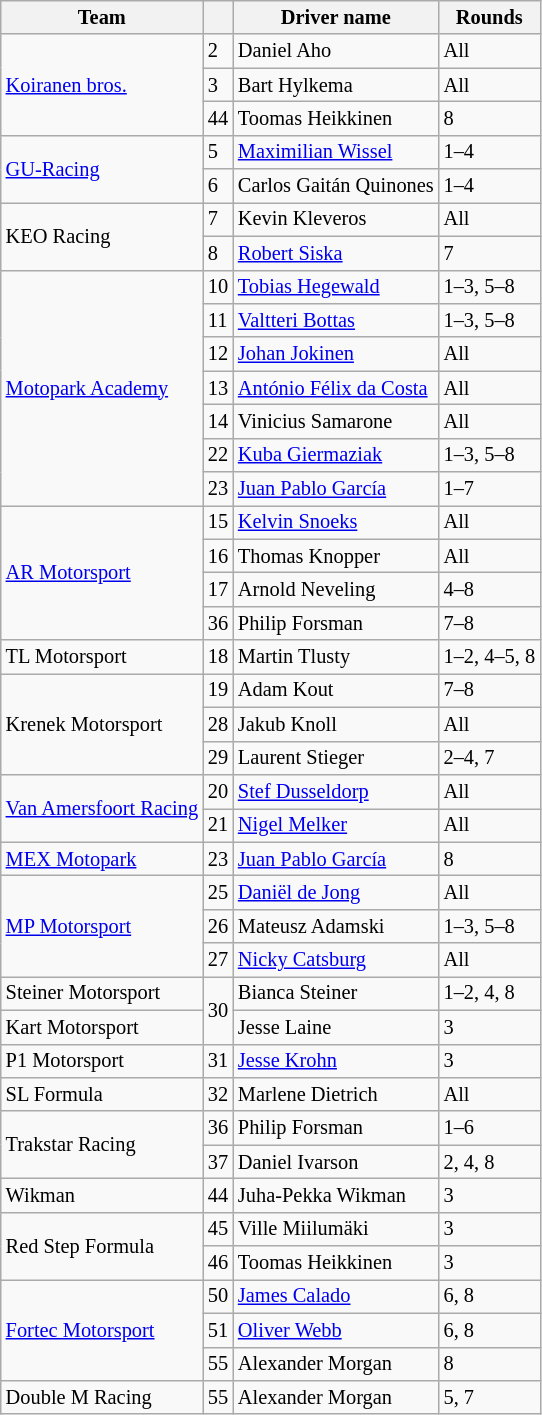<table class="wikitable" style="font-size: 85%;">
<tr>
<th>Team</th>
<th></th>
<th>Driver name</th>
<th>Rounds</th>
</tr>
<tr>
<td rowspan=3> <a href='#'>Koiranen bros.</a></td>
<td>2</td>
<td> Daniel Aho</td>
<td>All</td>
</tr>
<tr>
<td>3</td>
<td> Bart Hylkema</td>
<td>All</td>
</tr>
<tr>
<td>44</td>
<td> Toomas Heikkinen</td>
<td>8</td>
</tr>
<tr>
<td rowspan=2> <a href='#'>GU-Racing</a></td>
<td>5</td>
<td> <a href='#'>Maximilian Wissel</a></td>
<td>1–4</td>
</tr>
<tr>
<td>6</td>
<td> Carlos Gaitán Quinones</td>
<td>1–4</td>
</tr>
<tr>
<td rowspan=2> KEO Racing</td>
<td>7</td>
<td> Kevin Kleveros</td>
<td>All</td>
</tr>
<tr>
<td>8</td>
<td> <a href='#'>Robert Siska</a></td>
<td>7</td>
</tr>
<tr>
<td rowspan=7> <a href='#'>Motopark Academy</a></td>
<td>10</td>
<td> <a href='#'>Tobias Hegewald</a></td>
<td>1–3, 5–8</td>
</tr>
<tr>
<td>11</td>
<td> <a href='#'>Valtteri Bottas</a></td>
<td>1–3, 5–8</td>
</tr>
<tr>
<td>12</td>
<td> <a href='#'>Johan Jokinen</a></td>
<td>All</td>
</tr>
<tr>
<td>13</td>
<td> <a href='#'>António Félix da Costa</a></td>
<td>All</td>
</tr>
<tr>
<td>14</td>
<td> Vinicius Samarone</td>
<td>All</td>
</tr>
<tr>
<td>22</td>
<td> <a href='#'>Kuba Giermaziak</a></td>
<td>1–3, 5–8</td>
</tr>
<tr>
<td>23</td>
<td> <a href='#'>Juan Pablo García</a></td>
<td>1–7</td>
</tr>
<tr>
<td rowspan=4> <a href='#'>AR Motorsport</a></td>
<td>15</td>
<td> <a href='#'>Kelvin Snoeks</a></td>
<td>All</td>
</tr>
<tr>
<td>16</td>
<td> Thomas Knopper</td>
<td>All</td>
</tr>
<tr>
<td>17</td>
<td> Arnold Neveling</td>
<td>4–8</td>
</tr>
<tr>
<td>36</td>
<td>  Philip Forsman</td>
<td>7–8</td>
</tr>
<tr>
<td> TL Motorsport</td>
<td>18</td>
<td> Martin Tlusty</td>
<td>1–2, 4–5, 8</td>
</tr>
<tr>
<td rowspan=3> Krenek Motorsport</td>
<td>19</td>
<td> Adam Kout</td>
<td>7–8</td>
</tr>
<tr>
<td>28</td>
<td> Jakub Knoll</td>
<td>All</td>
</tr>
<tr>
<td>29</td>
<td> Laurent Stieger</td>
<td>2–4, 7</td>
</tr>
<tr>
<td rowspan=2> <a href='#'>Van Amersfoort Racing</a></td>
<td>20</td>
<td> <a href='#'>Stef Dusseldorp</a></td>
<td>All</td>
</tr>
<tr>
<td>21</td>
<td> <a href='#'>Nigel Melker</a></td>
<td>All</td>
</tr>
<tr>
<td> <a href='#'>MEX Motopark</a></td>
<td>23</td>
<td> <a href='#'>Juan Pablo García</a></td>
<td>8</td>
</tr>
<tr>
<td rowspan=3> <a href='#'>MP Motorsport</a></td>
<td>25</td>
<td> <a href='#'>Daniël de Jong</a></td>
<td>All</td>
</tr>
<tr>
<td>26</td>
<td> Mateusz Adamski</td>
<td>1–3, 5–8</td>
</tr>
<tr>
<td>27</td>
<td> <a href='#'>Nicky Catsburg</a></td>
<td>All</td>
</tr>
<tr>
<td> Steiner Motorsport</td>
<td rowspan=2>30</td>
<td> Bianca Steiner</td>
<td>1–2, 4, 8</td>
</tr>
<tr>
<td> Kart Motorsport</td>
<td> Jesse Laine</td>
<td>3</td>
</tr>
<tr>
<td> P1 Motorsport</td>
<td>31</td>
<td> <a href='#'>Jesse Krohn</a></td>
<td>3</td>
</tr>
<tr>
<td> SL Formula</td>
<td>32</td>
<td> Marlene Dietrich</td>
<td>All</td>
</tr>
<tr>
<td rowspan=2> Trakstar Racing</td>
<td>36</td>
<td> Philip Forsman</td>
<td>1–6</td>
</tr>
<tr>
<td>37</td>
<td> Daniel Ivarson</td>
<td>2, 4, 8</td>
</tr>
<tr>
<td> Wikman</td>
<td>44</td>
<td> Juha-Pekka Wikman</td>
<td>3</td>
</tr>
<tr>
<td rowspan=2> Red Step Formula</td>
<td>45</td>
<td> Ville Miilumäki</td>
<td>3</td>
</tr>
<tr>
<td>46</td>
<td> Toomas Heikkinen</td>
<td>3</td>
</tr>
<tr>
<td rowspan=3> <a href='#'>Fortec Motorsport</a></td>
<td>50</td>
<td> <a href='#'>James Calado</a></td>
<td>6, 8</td>
</tr>
<tr>
<td>51</td>
<td> <a href='#'>Oliver Webb</a></td>
<td>6, 8</td>
</tr>
<tr>
<td>55</td>
<td> Alexander Morgan</td>
<td>8</td>
</tr>
<tr>
<td> Double M Racing</td>
<td>55</td>
<td> Alexander Morgan</td>
<td>5, 7</td>
</tr>
</table>
